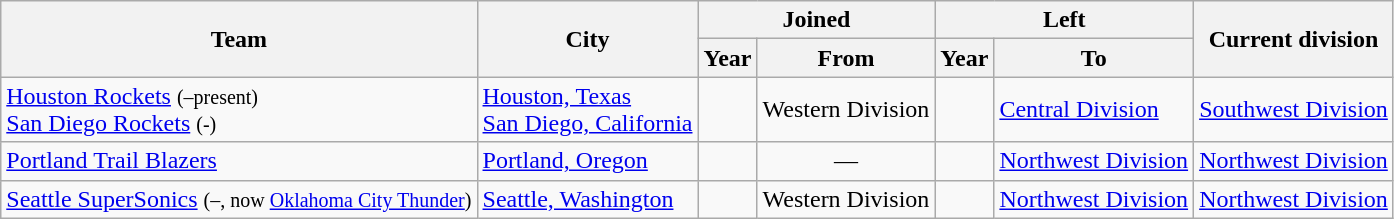<table class="wikitable sortable">
<tr>
<th rowspan="2">Team</th>
<th rowspan="2">City</th>
<th colspan="2">Joined</th>
<th colspan="2">Left</th>
<th rowspan="2">Current division</th>
</tr>
<tr class="unsortable">
<th>Year</th>
<th>From</th>
<th>Year</th>
<th>To</th>
</tr>
<tr>
<td><a href='#'>Houston Rockets</a> <small>(–present)</small><br><a href='#'>San Diego Rockets</a> <small>(-)</small></td>
<td><a href='#'>Houston, Texas</a><br><a href='#'>San Diego, California</a></td>
<td></td>
<td>Western Division</td>
<td></td>
<td><a href='#'>Central Division</a></td>
<td><a href='#'>Southwest Division</a></td>
</tr>
<tr>
<td><a href='#'>Portland Trail Blazers</a></td>
<td><a href='#'>Portland, Oregon</a></td>
<td></td>
<td align="center">—</td>
<td></td>
<td><a href='#'>Northwest Division</a></td>
<td><a href='#'>Northwest Division</a></td>
</tr>
<tr>
<td><a href='#'>Seattle SuperSonics</a> <small>(–, now <a href='#'>Oklahoma City Thunder</a>)</small></td>
<td><a href='#'>Seattle, Washington</a></td>
<td></td>
<td>Western Division</td>
<td></td>
<td><a href='#'>Northwest Division</a></td>
<td><a href='#'>Northwest Division</a></td>
</tr>
</table>
